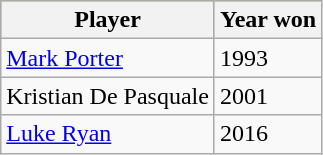<table class="wikitable">
<tr style="background:#bdb76b;">
<th>Player</th>
<th>Year won</th>
</tr>
<tr>
<td><a href='#'>Mark Porter</a></td>
<td>1993</td>
</tr>
<tr>
<td>Kristian De Pasquale</td>
<td>2001</td>
</tr>
<tr>
<td><a href='#'>Luke Ryan</a></td>
<td>2016</td>
</tr>
</table>
